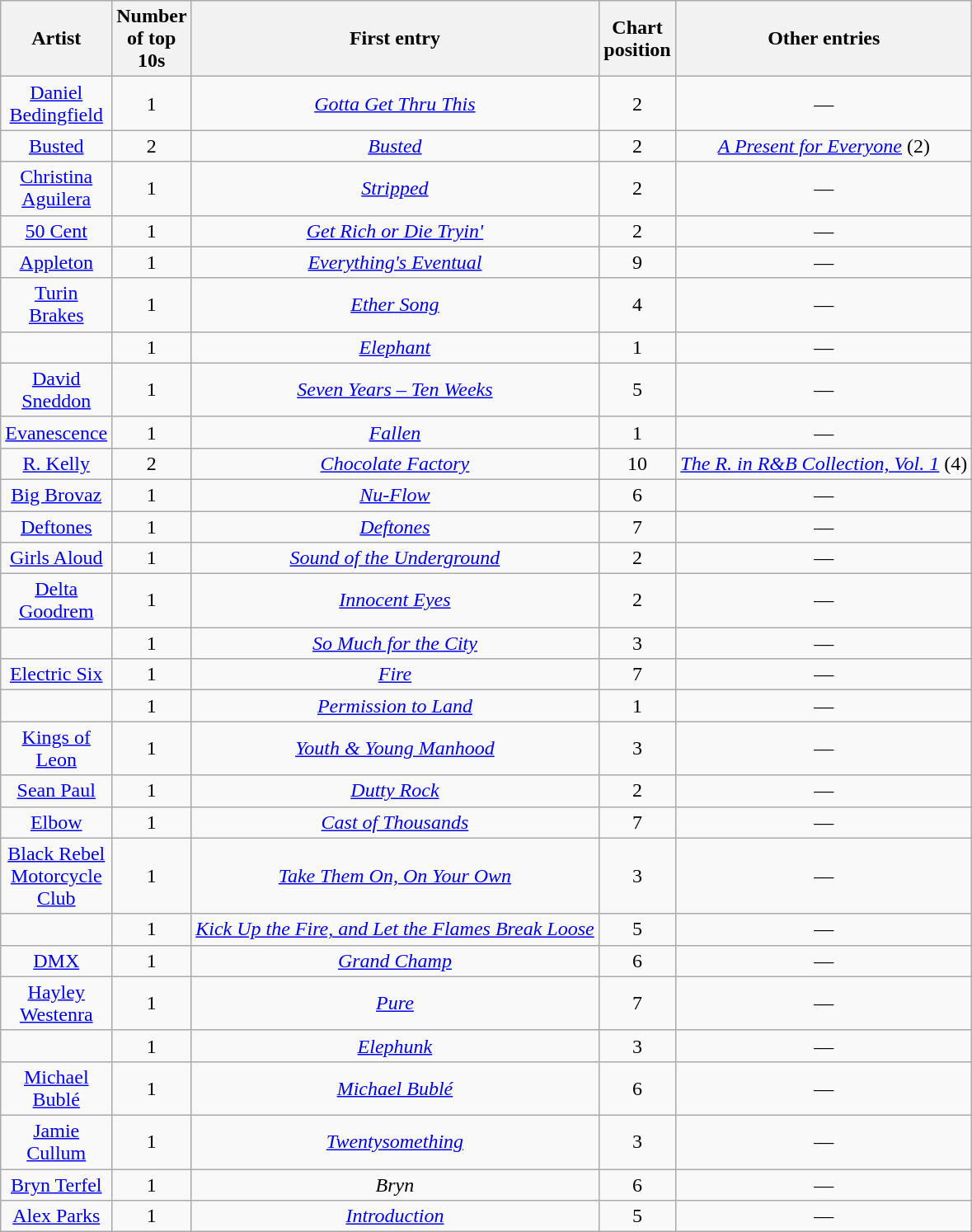<table class="wikitable sortable mw-collapsible mw-collapsed" style="text-align: center;">
<tr>
<th scope="col" style="width:55px;">Artist</th>
<th scope="col" style="width:55px;" data-sort-type="number">Number of top 10s</th>
<th scope="col" style="text-align:center;">First entry</th>
<th scope="col" style="width:55px;" data-sort-type="number">Chart position</th>
<th scope="col" style="text-align:center;">Other entries</th>
</tr>
<tr>
<td><a href='#'>Daniel Bedingfield</a></td>
<td>1</td>
<td><em><a href='#'>Gotta Get Thru This</a></em></td>
<td>2</td>
<td>—</td>
</tr>
<tr>
<td><a href='#'>Busted</a></td>
<td>2</td>
<td><em><a href='#'>Busted</a></em></td>
<td>2</td>
<td><em><a href='#'>A Present for Everyone</a></em> (2)</td>
</tr>
<tr>
<td><a href='#'>Christina Aguilera</a></td>
<td>1</td>
<td><em><a href='#'>Stripped</a></em></td>
<td>2</td>
<td>—</td>
</tr>
<tr>
<td><a href='#'>50 Cent</a></td>
<td>1</td>
<td><em><a href='#'>Get Rich or Die Tryin'</a></em></td>
<td>2</td>
<td>—</td>
</tr>
<tr>
<td><a href='#'>Appleton</a></td>
<td>1</td>
<td><em><a href='#'>Everything's Eventual</a></em></td>
<td>9</td>
<td>—</td>
</tr>
<tr>
<td><a href='#'>Turin Brakes</a></td>
<td>1</td>
<td><em><a href='#'>Ether Song</a></em></td>
<td>4</td>
<td>—</td>
</tr>
<tr>
<td></td>
<td>1</td>
<td><em><a href='#'>Elephant</a></em></td>
<td>1</td>
<td>—</td>
</tr>
<tr>
<td><a href='#'>David Sneddon</a></td>
<td>1</td>
<td><em><a href='#'>Seven Years – Ten Weeks</a></em></td>
<td>5</td>
<td>—</td>
</tr>
<tr>
<td><a href='#'>Evanescence</a></td>
<td>1</td>
<td><em><a href='#'>Fallen</a></em></td>
<td>1</td>
<td>—</td>
</tr>
<tr>
<td><a href='#'>R. Kelly</a></td>
<td>2</td>
<td><em><a href='#'>Chocolate Factory</a></em></td>
<td>10</td>
<td><em><a href='#'>The R. in R&B Collection, Vol. 1</a></em> (4)</td>
</tr>
<tr>
<td><a href='#'>Big Brovaz</a></td>
<td>1</td>
<td><em><a href='#'>Nu-Flow</a></em></td>
<td>6</td>
<td>—</td>
</tr>
<tr>
<td><a href='#'>Deftones</a></td>
<td>1</td>
<td><em><a href='#'>Deftones</a></em></td>
<td>7</td>
<td>—</td>
</tr>
<tr>
<td><a href='#'>Girls Aloud</a></td>
<td>1</td>
<td><em><a href='#'>Sound of the Underground</a></em></td>
<td>2</td>
<td>—</td>
</tr>
<tr>
<td><a href='#'>Delta Goodrem</a></td>
<td>1</td>
<td><em><a href='#'>Innocent Eyes</a></em></td>
<td>2</td>
<td>—</td>
</tr>
<tr>
<td></td>
<td>1</td>
<td><em><a href='#'>So Much for the City</a></em></td>
<td>3</td>
<td>—</td>
</tr>
<tr>
<td><a href='#'>Electric Six</a></td>
<td>1</td>
<td><em><a href='#'>Fire</a></em></td>
<td>7</td>
<td>—</td>
</tr>
<tr>
<td></td>
<td>1</td>
<td><em><a href='#'>Permission to Land</a></em></td>
<td>1</td>
<td>—</td>
</tr>
<tr>
<td><a href='#'>Kings of Leon</a></td>
<td>1</td>
<td><em><a href='#'>Youth & Young Manhood</a></em></td>
<td>3</td>
<td>—</td>
</tr>
<tr>
<td><a href='#'>Sean Paul</a></td>
<td>1</td>
<td><em><a href='#'>Dutty Rock</a></em></td>
<td>2</td>
<td>—</td>
</tr>
<tr>
<td><a href='#'>Elbow</a></td>
<td>1</td>
<td><em><a href='#'>Cast of Thousands</a></em></td>
<td>7</td>
<td>—</td>
</tr>
<tr>
<td><a href='#'>Black Rebel Motorcycle Club</a></td>
<td>1</td>
<td><em><a href='#'>Take Them On, On Your Own</a></em></td>
<td>3</td>
<td>—</td>
</tr>
<tr>
<td></td>
<td>1</td>
<td><em><a href='#'>Kick Up the Fire, and Let the Flames Break Loose</a></em></td>
<td>5</td>
<td>—</td>
</tr>
<tr>
<td><a href='#'>DMX</a></td>
<td>1</td>
<td><em><a href='#'>Grand Champ</a></em></td>
<td>6</td>
<td>—</td>
</tr>
<tr>
<td><a href='#'>Hayley Westenra</a></td>
<td>1</td>
<td><em><a href='#'>Pure</a></em></td>
<td>7</td>
<td>—</td>
</tr>
<tr>
<td></td>
<td>1</td>
<td><em><a href='#'>Elephunk</a></em> </td>
<td>3</td>
<td>—</td>
</tr>
<tr>
<td><a href='#'>Michael Bublé</a></td>
<td>1</td>
<td><em><a href='#'>Michael Bublé</a></em></td>
<td>6</td>
<td>—</td>
</tr>
<tr>
<td><a href='#'>Jamie Cullum</a></td>
<td>1</td>
<td><em><a href='#'>Twentysomething</a></em> </td>
<td>3</td>
<td>—</td>
</tr>
<tr>
<td><a href='#'>Bryn Terfel</a></td>
<td>1</td>
<td><em>Bryn</em></td>
<td>6</td>
<td>—</td>
</tr>
<tr>
<td><a href='#'>Alex Parks</a></td>
<td>1</td>
<td><em><a href='#'>Introduction</a></em></td>
<td>5</td>
<td>—</td>
</tr>
</table>
